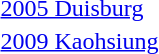<table>
<tr>
<td><a href='#'>2005 Duisburg</a></td>
<td></td>
<td></td>
<td></td>
</tr>
<tr>
<td><a href='#'>2009 Kaohsiung</a></td>
<td></td>
<td></td>
<td></td>
</tr>
</table>
